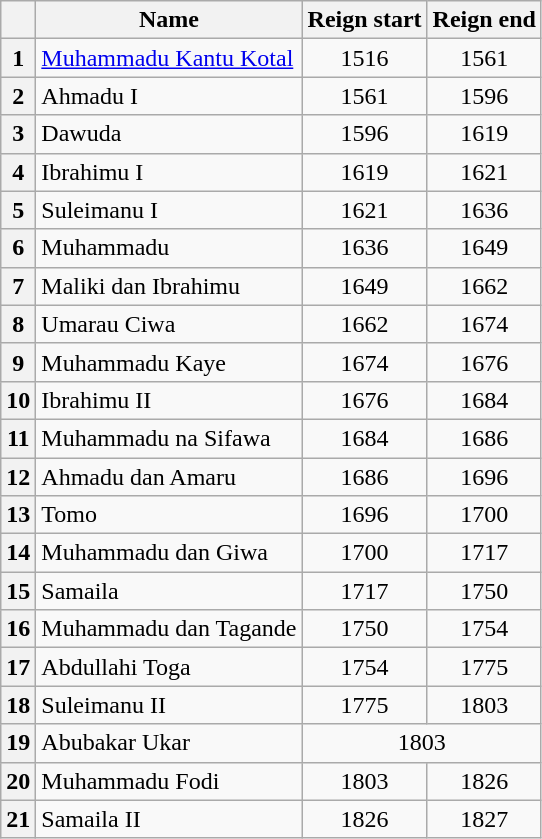<table class="wikitable">
<tr>
<th></th>
<th>Name</th>
<th>Reign start</th>
<th>Reign end</th>
</tr>
<tr>
<th>1</th>
<td><a href='#'>Muhammadu Kantu Kotal</a></td>
<td align=center>1516</td>
<td align=center>1561</td>
</tr>
<tr>
<th>2</th>
<td>Ahmadu I</td>
<td align=center>1561</td>
<td align=center>1596</td>
</tr>
<tr>
<th>3</th>
<td>Dawuda</td>
<td align=center>1596</td>
<td align=center>1619</td>
</tr>
<tr>
<th>4</th>
<td>Ibrahimu I</td>
<td align=center>1619</td>
<td align=center>1621</td>
</tr>
<tr>
<th>5</th>
<td>Suleimanu I</td>
<td align=center>1621</td>
<td align=center>1636</td>
</tr>
<tr>
<th>6</th>
<td>Muhammadu</td>
<td align=center>1636</td>
<td align=center>1649</td>
</tr>
<tr>
<th>7</th>
<td>Maliki dan Ibrahimu</td>
<td align=center>1649</td>
<td align=center>1662</td>
</tr>
<tr>
<th>8</th>
<td>Umarau Ciwa</td>
<td align=center>1662</td>
<td align=center>1674</td>
</tr>
<tr>
<th>9</th>
<td>Muhammadu Kaye</td>
<td align=center>1674</td>
<td align=center>1676</td>
</tr>
<tr>
<th>10</th>
<td>Ibrahimu II</td>
<td align=center>1676</td>
<td align=center>1684</td>
</tr>
<tr>
<th>11</th>
<td>Muhammadu na Sifawa</td>
<td align=center>1684</td>
<td align=center>1686</td>
</tr>
<tr>
<th>12</th>
<td>Ahmadu dan Amaru</td>
<td align=center>1686</td>
<td align=center>1696</td>
</tr>
<tr>
<th>13</th>
<td>Tomo</td>
<td align=center>1696</td>
<td align=center>1700</td>
</tr>
<tr>
<th>14</th>
<td>Muhammadu dan Giwa</td>
<td align=center>1700</td>
<td align=center>1717</td>
</tr>
<tr>
<th>15</th>
<td>Samaila</td>
<td align=center>1717</td>
<td align=center>1750</td>
</tr>
<tr>
<th>16</th>
<td>Muhammadu dan Tagande</td>
<td align=center>1750</td>
<td align=center>1754</td>
</tr>
<tr>
<th>17</th>
<td>Abdullahi Toga</td>
<td align=center>1754</td>
<td align=center>1775</td>
</tr>
<tr>
<th>18</th>
<td>Suleimanu II</td>
<td align=center>1775</td>
<td align=center>1803</td>
</tr>
<tr>
<th>19</th>
<td>Abubakar Ukar</td>
<td align=center colspan=2>1803</td>
</tr>
<tr>
<th>20</th>
<td>Muhammadu Fodi</td>
<td align=center>1803</td>
<td align=center>1826</td>
</tr>
<tr>
<th>21</th>
<td>Samaila II</td>
<td align=center>1826</td>
<td align=center>1827</td>
</tr>
</table>
